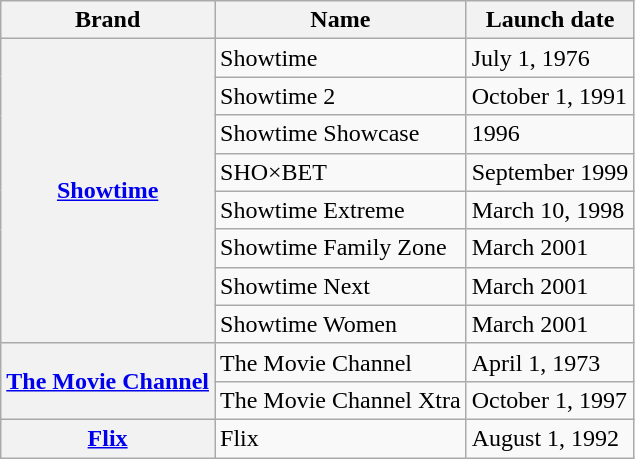<table class="wikitable sortable">
<tr>
<th>Brand</th>
<th>Name</th>
<th>Launch date</th>
</tr>
<tr>
<th rowspan="8"><a href='#'>Showtime</a></th>
<td>Showtime</td>
<td>July 1, 1976</td>
</tr>
<tr>
<td>Showtime 2</td>
<td>October 1, 1991</td>
</tr>
<tr>
<td>Showtime Showcase</td>
<td>1996</td>
</tr>
<tr>
<td>SHO×BET</td>
<td>September 1999</td>
</tr>
<tr>
<td>Showtime Extreme</td>
<td>March 10, 1998</td>
</tr>
<tr>
<td>Showtime Family Zone</td>
<td>March 2001</td>
</tr>
<tr>
<td>Showtime Next</td>
<td>March 2001</td>
</tr>
<tr>
<td>Showtime Women</td>
<td>March 2001</td>
</tr>
<tr>
<th rowspan="2"><a href='#'>The Movie Channel</a></th>
<td>The Movie Channel</td>
<td>April 1, 1973</td>
</tr>
<tr>
<td>The Movie Channel Xtra</td>
<td>October 1, 1997</td>
</tr>
<tr>
<th><a href='#'>Flix</a></th>
<td>Flix</td>
<td>August 1, 1992</td>
</tr>
</table>
